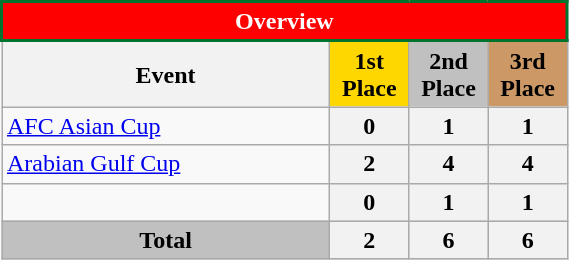<table class="wikitable" style="width:30%;text-align:center">
<tr>
<th colspan="4" style="background: #FF0000;border: 2px solid #00732F;color:#FFFFFF;">Overview</th>
</tr>
<tr>
<th>Event</th>
<th style="width:14%;background:gold">1st Place</th>
<th style="width:14%;background:silver">2nd Place</th>
<th style="width:14%;background:#c96">3rd Place</th>
</tr>
<tr>
<td align=left><a href='#'>AFC Asian Cup</a></td>
<th>0</th>
<th>1</th>
<th>1</th>
</tr>
<tr>
<td align=left><a href='#'>Arabian Gulf Cup</a></td>
<th>2</th>
<th>4</th>
<th>4</th>
</tr>
<tr>
<td align=left></td>
<th>0</th>
<th>1</th>
<th>1</th>
</tr>
<tr style="background:silver">
<td><strong>Total</strong></td>
<th>2</th>
<th>6</th>
<th>6</th>
</tr>
</table>
